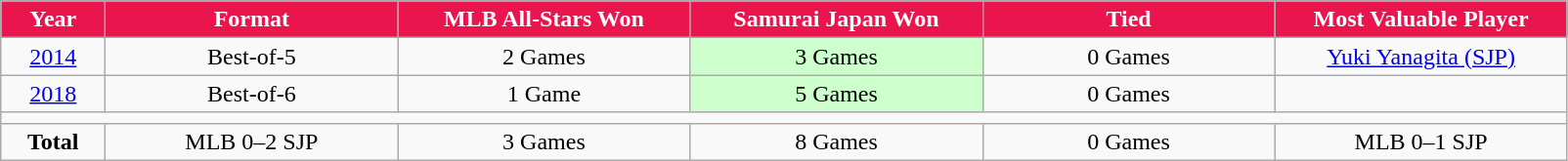<table class="wikitable">
<tr>
<td style="width:4em; text-align:center; background:#EA154D; color:White"><strong>Year</strong></td>
<td style="width:12em; text-align:center; background:#EA154D; color:White"><strong>Format</strong></td>
<td style="width:12em; text-align:center; background:#EA154D; color:White"><strong>MLB All-Stars Won</strong></td>
<td style="width:12em; text-align:center; background:#EA154D; color:White"><strong>Samurai Japan Won</strong></td>
<td style="width:12em; text-align:center; background:#EA154D; color:White"><strong>Tied</strong></td>
<td style="width:12em; text-align:center; background:#EA154D; color:White"><strong>Most Valuable Player</strong></td>
</tr>
<tr>
<td style="text-align:center"><a href='#'>2014</a></td>
<td style="text-align:center">Best-of-5</td>
<td style="text-align:center">2 Games</td>
<td style="text-align:center; background-color:#ccffcc">3 Games</td>
<td style="text-align:center">0 Games</td>
<td style="text-align:center"><a href='#'>Yuki Yanagita (SJP)</a></td>
</tr>
<tr>
<td style="text-align:center"><a href='#'>2018</a></td>
<td style="text-align:center">Best-of-6</td>
<td style="text-align:center">1 Game</td>
<td style="text-align:center; background-color:#ccffcc">5 Games</td>
<td style="text-align:center">0 Games</td>
<td style="text-align:center"></td>
</tr>
<tr>
<td colspan="6" style="text-align:center"></td>
</tr>
<tr>
<td style="text-align:center"><strong>Total</strong></td>
<td style="text-align:center">MLB 0–2 SJP</td>
<td style="text-align:center">3 Games</td>
<td style="text-align:center">8 Games</td>
<td style="text-align:center">0 Games</td>
<td style="text-align:center">MLB 0–1 SJP</td>
</tr>
</table>
